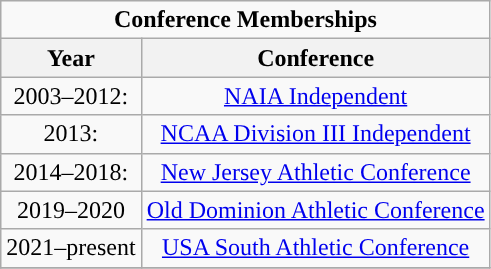<table class="wikitable sortable" style="text-align:center">
<tr>
<td colspan="2"><strong>Conference Memberships</strong></td>
</tr>
<tr>
<th>Year</th>
<th>Conference</th>
</tr>
<tr>
<td>2003–2012:</td>
<td><a href='#'>NAIA Independent</a></td>
</tr>
<tr>
<td>2013:</td>
<td><a href='#'>NCAA Division III Independent</a></td>
</tr>
<tr>
<td>2014–2018:</td>
<td><a href='#'>New Jersey Athletic Conference</a></td>
</tr>
<tr>
<td>2019–2020</td>
<td><a href='#'>Old Dominion Athletic Conference</a></td>
</tr>
<tr>
<td>2021–present</td>
<td><a href='#'>USA South Athletic Conference</a></td>
</tr>
<tr>
</tr>
</table>
